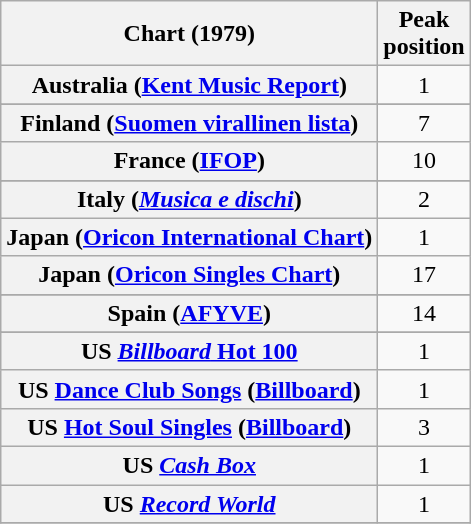<table class="wikitable sortable plainrowheaders" style="text-align:center">
<tr>
<th>Chart (1979)</th>
<th>Peak<br>position</th>
</tr>
<tr>
<th scope="row">Australia (<a href='#'>Kent Music Report</a>)</th>
<td>1</td>
</tr>
<tr>
</tr>
<tr>
</tr>
<tr>
</tr>
<tr>
</tr>
<tr>
</tr>
<tr>
<th scope="row">Finland (<a href='#'>Suomen virallinen lista</a>)</th>
<td>7</td>
</tr>
<tr>
<th scope="row">France (<a href='#'>IFOP</a>)</th>
<td>10</td>
</tr>
<tr>
</tr>
<tr>
<th scope="row">Italy (<em><a href='#'>Musica e dischi</a></em>)</th>
<td>2</td>
</tr>
<tr>
<th scope="row">Japan (<a href='#'>Oricon International Chart</a>)</th>
<td>1</td>
</tr>
<tr>
<th scope="row">Japan (<a href='#'>Oricon Singles Chart</a>)</th>
<td>17</td>
</tr>
<tr>
</tr>
<tr>
</tr>
<tr>
</tr>
<tr>
</tr>
<tr>
<th scope="row">Spain (<a href='#'>AFYVE</a>)</th>
<td>14</td>
</tr>
<tr>
</tr>
<tr>
</tr>
<tr>
</tr>
<tr>
<th scope="row">US <a href='#'><em>Billboard</em> Hot 100</a></th>
<td>1</td>
</tr>
<tr>
<th scope="row">US <a href='#'>Dance Club Songs</a> (<a href='#'>Billboard</a>)</th>
<td>1</td>
</tr>
<tr>
<th scope="row">US <a href='#'>Hot Soul Singles</a> (<a href='#'>Billboard</a>)</th>
<td>3</td>
</tr>
<tr>
<th scope="row">US <em><a href='#'>Cash Box</a></em></th>
<td>1</td>
</tr>
<tr>
<th scope="row">US <em><a href='#'>Record World</a></em></th>
<td>1</td>
</tr>
<tr>
</tr>
</table>
